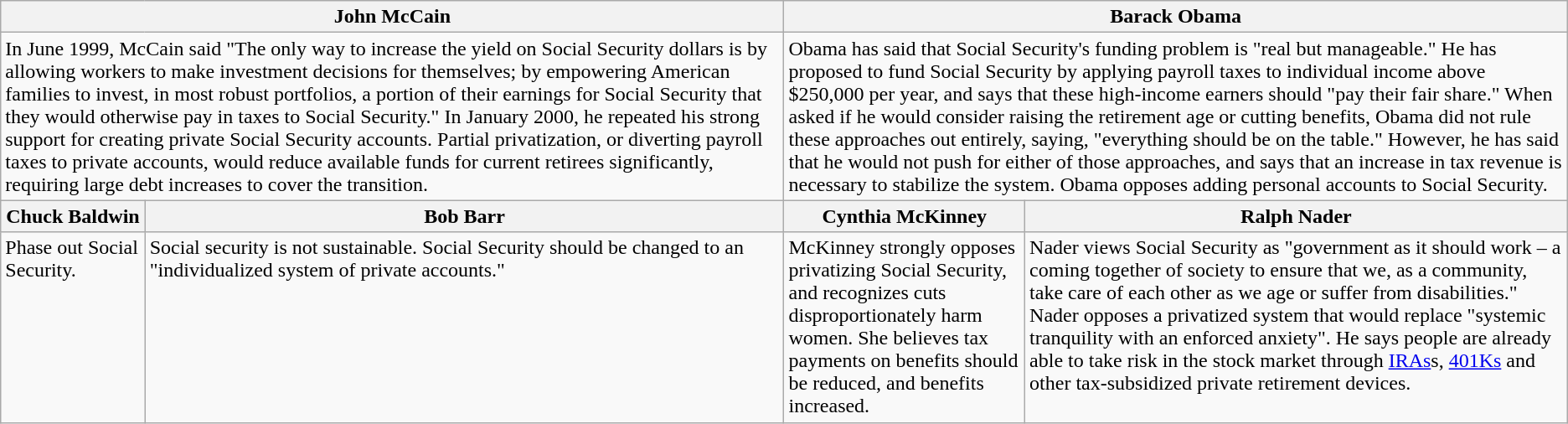<table class="wikitable">
<tr>
<th colspan="2">John McCain</th>
<th colspan="2">Barack Obama</th>
</tr>
<tr valign="top">
<td colspan="2" width="50%">In June 1999, McCain said "The only way to increase the yield on Social Security dollars is by allowing workers to make investment decisions for themselves; by empowering American families to invest, in most robust portfolios, a portion of their earnings for Social Security that they would otherwise pay in taxes to Social Security." In January 2000, he repeated his strong support for creating private Social Security accounts. Partial privatization, or diverting payroll taxes to private accounts, would reduce available funds for current retirees significantly, requiring large debt increases to cover the transition.</td>
<td colspan="2" width="50%">Obama has said that Social Security's funding problem is "real but manageable." He has proposed to fund Social Security by applying payroll taxes to individual income above $250,000 per year, and says that these high-income earners should "pay their fair share." When asked if he would consider raising the retirement age or cutting benefits, Obama did not rule these approaches out entirely, saying, "everything should be on the table."  However, he has said that he would not push for either of those approaches, and says that an increase in tax revenue is necessary to stabilize the system. Obama opposes adding personal accounts to Social Security.</td>
</tr>
<tr>
<th>Chuck Baldwin</th>
<th>Bob Barr</th>
<th>Cynthia McKinney</th>
<th>Ralph Nader</th>
</tr>
<tr valign="top">
<td>Phase out Social Security.</td>
<td>Social security is not sustainable. Social Security should be changed to an "individualized system of private accounts."</td>
<td>McKinney strongly opposes privatizing Social Security, and recognizes cuts disproportionately harm women. She believes tax payments on benefits should be reduced, and benefits increased.</td>
<td>Nader views Social Security as "government as it should work – a coming together of society to ensure that we, as a community, take care of each other as we age or suffer from disabilities." Nader opposes a privatized system that would replace "systemic tranquility with an enforced anxiety". He says people are already able to take risk in the stock market through <a href='#'>IRAs</a>s, <a href='#'>401Ks</a> and other tax-subsidized private retirement devices.</td>
</tr>
</table>
